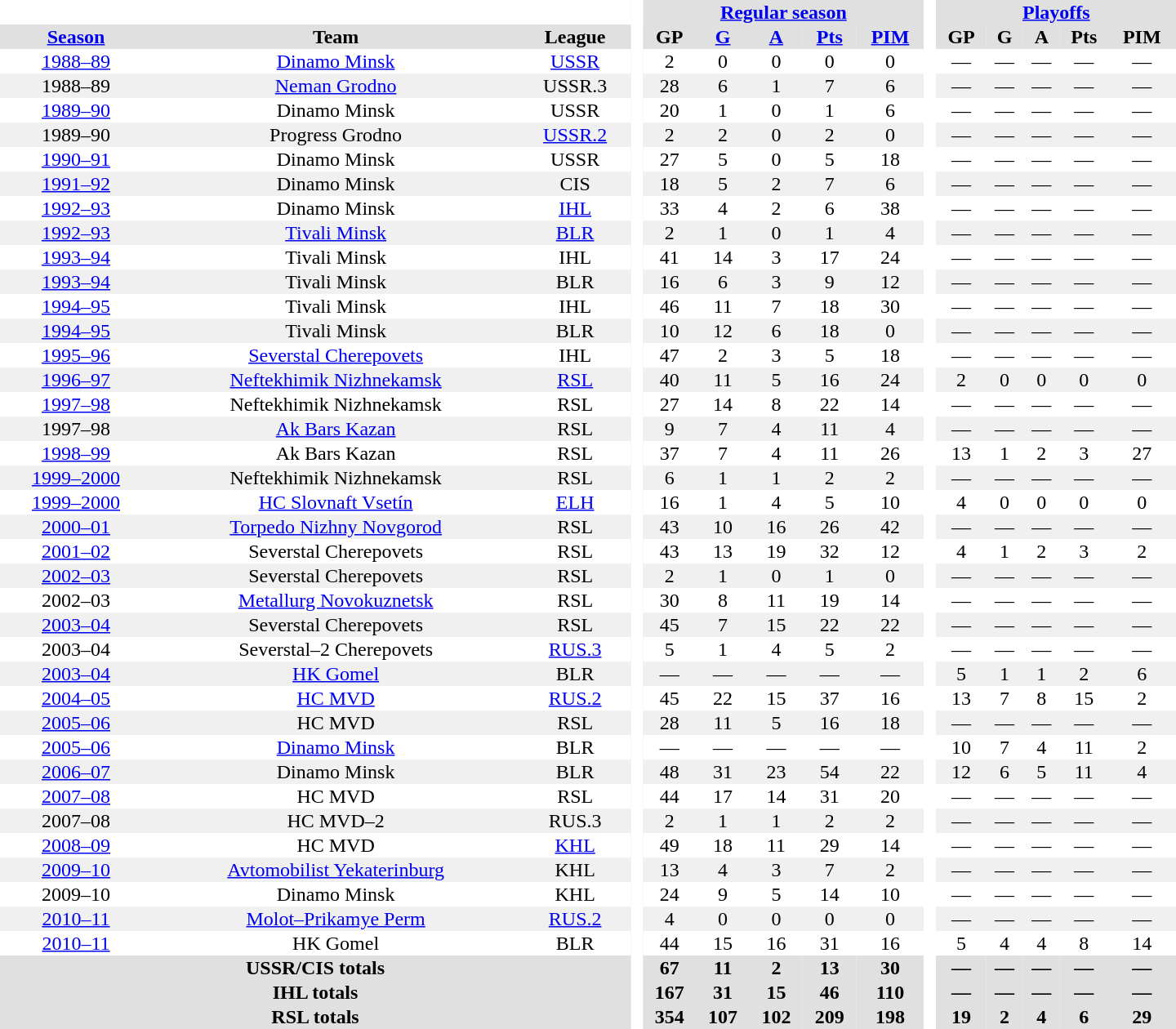<table border="0" cellpadding="1" cellspacing="0" style="text-align:center; width:60em">
<tr bgcolor="#e0e0e0">
<th colspan="3" bgcolor="#ffffff"> </th>
<th rowspan="99" bgcolor="#ffffff"> </th>
<th colspan="5"><a href='#'>Regular season</a></th>
<th rowspan="99" bgcolor="#ffffff"> </th>
<th colspan="5"><a href='#'>Playoffs</a></th>
</tr>
<tr bgcolor="#e0e0e0">
<th><a href='#'>Season</a></th>
<th>Team</th>
<th>League</th>
<th>GP</th>
<th><a href='#'>G</a></th>
<th><a href='#'>A</a></th>
<th><a href='#'>Pts</a></th>
<th><a href='#'>PIM</a></th>
<th>GP</th>
<th>G</th>
<th>A</th>
<th>Pts</th>
<th>PIM</th>
</tr>
<tr>
<td><a href='#'>1988–89</a></td>
<td><a href='#'>Dinamo Minsk</a></td>
<td><a href='#'>USSR</a></td>
<td>2</td>
<td>0</td>
<td>0</td>
<td>0</td>
<td>0</td>
<td>—</td>
<td>—</td>
<td>—</td>
<td>—</td>
<td>—</td>
</tr>
<tr bgcolor="#f0f0f0">
<td>1988–89</td>
<td><a href='#'>Neman Grodno</a></td>
<td>USSR.3</td>
<td>28</td>
<td>6</td>
<td>1</td>
<td>7</td>
<td>6</td>
<td>—</td>
<td>—</td>
<td>—</td>
<td>—</td>
<td>—</td>
</tr>
<tr>
<td><a href='#'>1989–90</a></td>
<td>Dinamo Minsk</td>
<td>USSR</td>
<td>20</td>
<td>1</td>
<td>0</td>
<td>1</td>
<td>6</td>
<td>—</td>
<td>—</td>
<td>—</td>
<td>—</td>
<td>—</td>
</tr>
<tr bgcolor="#f0f0f0">
<td>1989–90</td>
<td>Progress Grodno</td>
<td><a href='#'>USSR.2</a></td>
<td>2</td>
<td>2</td>
<td>0</td>
<td>2</td>
<td>0</td>
<td>—</td>
<td>—</td>
<td>—</td>
<td>—</td>
<td>—</td>
</tr>
<tr>
<td><a href='#'>1990–91</a></td>
<td>Dinamo Minsk</td>
<td>USSR</td>
<td>27</td>
<td>5</td>
<td>0</td>
<td>5</td>
<td>18</td>
<td>—</td>
<td>—</td>
<td>—</td>
<td>—</td>
<td>—</td>
</tr>
<tr bgcolor="#f0f0f0">
<td><a href='#'>1991–92</a></td>
<td>Dinamo Minsk</td>
<td>CIS</td>
<td>18</td>
<td>5</td>
<td>2</td>
<td>7</td>
<td>6</td>
<td>—</td>
<td>—</td>
<td>—</td>
<td>—</td>
<td>—</td>
</tr>
<tr>
<td><a href='#'>1992–93</a></td>
<td>Dinamo Minsk</td>
<td><a href='#'>IHL</a></td>
<td>33</td>
<td>4</td>
<td>2</td>
<td>6</td>
<td>38</td>
<td>—</td>
<td>—</td>
<td>—</td>
<td>—</td>
<td>—</td>
</tr>
<tr bgcolor="#f0f0f0">
<td><a href='#'>1992–93</a></td>
<td><a href='#'>Tivali Minsk</a></td>
<td><a href='#'>BLR</a></td>
<td>2</td>
<td>1</td>
<td>0</td>
<td>1</td>
<td>4</td>
<td>—</td>
<td>—</td>
<td>—</td>
<td>—</td>
<td>—</td>
</tr>
<tr>
<td><a href='#'>1993–94</a></td>
<td>Tivali Minsk</td>
<td>IHL</td>
<td>41</td>
<td>14</td>
<td>3</td>
<td>17</td>
<td>24</td>
<td>—</td>
<td>—</td>
<td>—</td>
<td>—</td>
<td>—</td>
</tr>
<tr bgcolor="#f0f0f0">
<td><a href='#'>1993–94</a></td>
<td>Tivali Minsk</td>
<td>BLR</td>
<td>16</td>
<td>6</td>
<td>3</td>
<td>9</td>
<td>12</td>
<td>—</td>
<td>—</td>
<td>—</td>
<td>—</td>
<td>—</td>
</tr>
<tr>
<td><a href='#'>1994–95</a></td>
<td>Tivali Minsk</td>
<td>IHL</td>
<td>46</td>
<td>11</td>
<td>7</td>
<td>18</td>
<td>30</td>
<td>—</td>
<td>—</td>
<td>—</td>
<td>—</td>
<td>—</td>
</tr>
<tr bgcolor="#f0f0f0">
<td><a href='#'>1994–95</a></td>
<td>Tivali Minsk</td>
<td>BLR</td>
<td>10</td>
<td>12</td>
<td>6</td>
<td>18</td>
<td>0</td>
<td>—</td>
<td>—</td>
<td>—</td>
<td>—</td>
<td>—</td>
</tr>
<tr>
<td><a href='#'>1995–96</a></td>
<td><a href='#'>Severstal Cherepovets</a></td>
<td>IHL</td>
<td>47</td>
<td>2</td>
<td>3</td>
<td>5</td>
<td>18</td>
<td>—</td>
<td>—</td>
<td>—</td>
<td>—</td>
<td>—</td>
</tr>
<tr bgcolor="#f0f0f0">
<td><a href='#'>1996–97</a></td>
<td><a href='#'>Neftekhimik Nizhnekamsk</a></td>
<td><a href='#'>RSL</a></td>
<td>40</td>
<td>11</td>
<td>5</td>
<td>16</td>
<td>24</td>
<td>2</td>
<td>0</td>
<td>0</td>
<td>0</td>
<td>0</td>
</tr>
<tr>
<td><a href='#'>1997–98</a></td>
<td>Neftekhimik Nizhnekamsk</td>
<td>RSL</td>
<td>27</td>
<td>14</td>
<td>8</td>
<td>22</td>
<td>14</td>
<td>—</td>
<td>—</td>
<td>—</td>
<td>—</td>
<td>—</td>
</tr>
<tr bgcolor="#f0f0f0">
<td>1997–98</td>
<td><a href='#'>Ak Bars Kazan</a></td>
<td>RSL</td>
<td>9</td>
<td>7</td>
<td>4</td>
<td>11</td>
<td>4</td>
<td>—</td>
<td>—</td>
<td>—</td>
<td>—</td>
<td>—</td>
</tr>
<tr>
<td><a href='#'>1998–99</a></td>
<td>Ak Bars Kazan</td>
<td>RSL</td>
<td>37</td>
<td>7</td>
<td>4</td>
<td>11</td>
<td>26</td>
<td>13</td>
<td>1</td>
<td>2</td>
<td>3</td>
<td>27</td>
</tr>
<tr bgcolor="#f0f0f0">
<td><a href='#'>1999–2000</a></td>
<td>Neftekhimik Nizhnekamsk</td>
<td>RSL</td>
<td>6</td>
<td>1</td>
<td>1</td>
<td>2</td>
<td>2</td>
<td>—</td>
<td>—</td>
<td>—</td>
<td>—</td>
<td>—</td>
</tr>
<tr>
<td><a href='#'>1999–2000</a></td>
<td><a href='#'>HC Slovnaft Vsetín</a></td>
<td><a href='#'>ELH</a></td>
<td>16</td>
<td>1</td>
<td>4</td>
<td>5</td>
<td>10</td>
<td>4</td>
<td>0</td>
<td>0</td>
<td>0</td>
<td>0</td>
</tr>
<tr bgcolor="#f0f0f0">
<td><a href='#'>2000–01</a></td>
<td><a href='#'>Torpedo Nizhny Novgorod</a></td>
<td>RSL</td>
<td>43</td>
<td>10</td>
<td>16</td>
<td>26</td>
<td>42</td>
<td>—</td>
<td>—</td>
<td>—</td>
<td>—</td>
<td>—</td>
</tr>
<tr>
<td><a href='#'>2001–02</a></td>
<td>Severstal Cherepovets</td>
<td>RSL</td>
<td>43</td>
<td>13</td>
<td>19</td>
<td>32</td>
<td>12</td>
<td>4</td>
<td>1</td>
<td>2</td>
<td>3</td>
<td>2</td>
</tr>
<tr bgcolor="#f0f0f0">
<td><a href='#'>2002–03</a></td>
<td>Severstal Cherepovets</td>
<td>RSL</td>
<td>2</td>
<td>1</td>
<td>0</td>
<td>1</td>
<td>0</td>
<td>—</td>
<td>—</td>
<td>—</td>
<td>—</td>
<td>—</td>
</tr>
<tr>
<td>2002–03</td>
<td><a href='#'>Metallurg Novokuznetsk</a></td>
<td>RSL</td>
<td>30</td>
<td>8</td>
<td>11</td>
<td>19</td>
<td>14</td>
<td>—</td>
<td>—</td>
<td>—</td>
<td>—</td>
<td>—</td>
</tr>
<tr bgcolor="#f0f0f0">
<td><a href='#'>2003–04</a></td>
<td>Severstal Cherepovets</td>
<td>RSL</td>
<td>45</td>
<td>7</td>
<td>15</td>
<td>22</td>
<td>22</td>
<td>—</td>
<td>—</td>
<td>—</td>
<td>—</td>
<td>—</td>
</tr>
<tr>
<td>2003–04</td>
<td>Severstal–2 Cherepovets</td>
<td><a href='#'>RUS.3</a></td>
<td>5</td>
<td>1</td>
<td>4</td>
<td>5</td>
<td>2</td>
<td>—</td>
<td>—</td>
<td>—</td>
<td>—</td>
<td>—</td>
</tr>
<tr bgcolor="#f0f0f0">
<td><a href='#'>2003–04</a></td>
<td><a href='#'>HK Gomel</a></td>
<td>BLR</td>
<td>—</td>
<td>—</td>
<td>—</td>
<td>—</td>
<td>—</td>
<td>5</td>
<td>1</td>
<td>1</td>
<td>2</td>
<td>6</td>
</tr>
<tr>
<td><a href='#'>2004–05</a></td>
<td><a href='#'>HC MVD</a></td>
<td><a href='#'>RUS.2</a></td>
<td>45</td>
<td>22</td>
<td>15</td>
<td>37</td>
<td>16</td>
<td>13</td>
<td>7</td>
<td>8</td>
<td>15</td>
<td>2</td>
</tr>
<tr bgcolor="#f0f0f0">
<td><a href='#'>2005–06</a></td>
<td>HC MVD</td>
<td>RSL</td>
<td>28</td>
<td>11</td>
<td>5</td>
<td>16</td>
<td>18</td>
<td>—</td>
<td>—</td>
<td>—</td>
<td>—</td>
<td>—</td>
</tr>
<tr>
<td><a href='#'>2005–06</a></td>
<td><a href='#'>Dinamo Minsk</a></td>
<td>BLR</td>
<td>—</td>
<td>—</td>
<td>—</td>
<td>—</td>
<td>—</td>
<td>10</td>
<td>7</td>
<td>4</td>
<td>11</td>
<td>2</td>
</tr>
<tr bgcolor="#f0f0f0">
<td><a href='#'>2006–07</a></td>
<td>Dinamo Minsk</td>
<td>BLR</td>
<td>48</td>
<td>31</td>
<td>23</td>
<td>54</td>
<td>22</td>
<td>12</td>
<td>6</td>
<td>5</td>
<td>11</td>
<td>4</td>
</tr>
<tr>
<td><a href='#'>2007–08</a></td>
<td>HC MVD</td>
<td>RSL</td>
<td>44</td>
<td>17</td>
<td>14</td>
<td>31</td>
<td>20</td>
<td>—</td>
<td>—</td>
<td>—</td>
<td>—</td>
<td>—</td>
</tr>
<tr bgcolor="#f0f0f0">
<td>2007–08</td>
<td>HC MVD–2</td>
<td>RUS.3</td>
<td>2</td>
<td>1</td>
<td>1</td>
<td>2</td>
<td>2</td>
<td>—</td>
<td>—</td>
<td>—</td>
<td>—</td>
<td>—</td>
</tr>
<tr>
<td><a href='#'>2008–09</a></td>
<td>HC MVD</td>
<td><a href='#'>KHL</a></td>
<td>49</td>
<td>18</td>
<td>11</td>
<td>29</td>
<td>14</td>
<td>—</td>
<td>—</td>
<td>—</td>
<td>—</td>
<td>—</td>
</tr>
<tr bgcolor="#f0f0f0">
<td><a href='#'>2009–10</a></td>
<td><a href='#'>Avtomobilist Yekaterinburg</a></td>
<td>KHL</td>
<td>13</td>
<td>4</td>
<td>3</td>
<td>7</td>
<td>2</td>
<td>—</td>
<td>—</td>
<td>—</td>
<td>—</td>
<td>—</td>
</tr>
<tr>
<td>2009–10</td>
<td>Dinamo Minsk</td>
<td>KHL</td>
<td>24</td>
<td>9</td>
<td>5</td>
<td>14</td>
<td>10</td>
<td>—</td>
<td>—</td>
<td>—</td>
<td>—</td>
<td>—</td>
</tr>
<tr bgcolor="#f0f0f0">
<td><a href='#'>2010–11</a></td>
<td><a href='#'>Molot–Prikamye Perm</a></td>
<td><a href='#'>RUS.2</a></td>
<td>4</td>
<td>0</td>
<td>0</td>
<td>0</td>
<td>0</td>
<td>—</td>
<td>—</td>
<td>—</td>
<td>—</td>
<td>—</td>
</tr>
<tr>
<td><a href='#'>2010–11</a></td>
<td>HK Gomel</td>
<td>BLR</td>
<td>44</td>
<td>15</td>
<td>16</td>
<td>31</td>
<td>16</td>
<td>5</td>
<td>4</td>
<td>4</td>
<td>8</td>
<td>14</td>
</tr>
<tr bgcolor="#e0e0e0">
<th colspan="3">USSR/CIS totals</th>
<th>67</th>
<th>11</th>
<th>2</th>
<th>13</th>
<th>30</th>
<th>—</th>
<th>—</th>
<th>—</th>
<th>—</th>
<th>—</th>
</tr>
<tr bgcolor="#e0e0e0">
<th colspan="3">IHL totals</th>
<th>167</th>
<th>31</th>
<th>15</th>
<th>46</th>
<th>110</th>
<th>—</th>
<th>—</th>
<th>—</th>
<th>—</th>
<th>—</th>
</tr>
<tr bgcolor="#e0e0e0">
<th colspan="3">RSL totals</th>
<th>354</th>
<th>107</th>
<th>102</th>
<th>209</th>
<th>198</th>
<th>19</th>
<th>2</th>
<th>4</th>
<th>6</th>
<th>29</th>
</tr>
</table>
